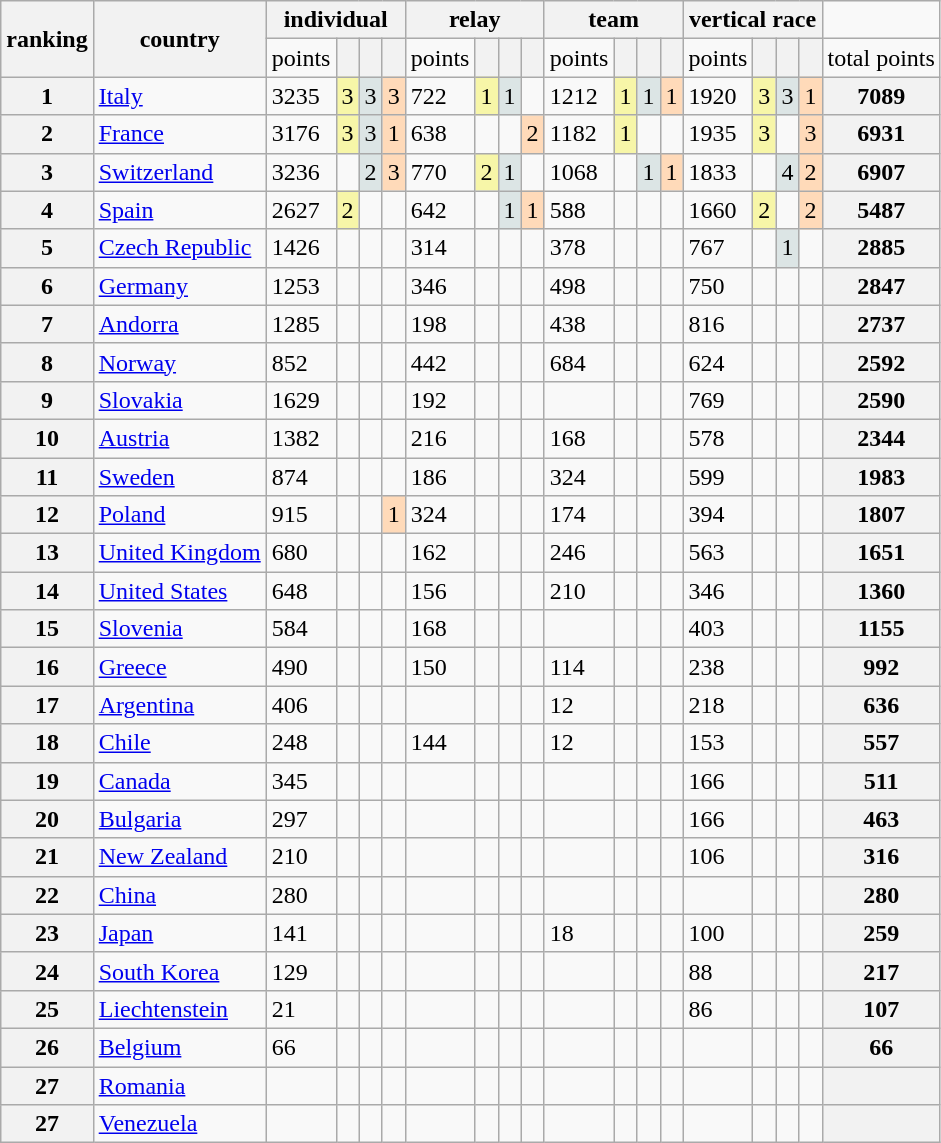<table class="wikitable">
<tr>
<th rowspan="2">ranking</th>
<th rowspan="2">country</th>
<th colspan="4">individual</th>
<th colspan="4">relay</th>
<th colspan="4">team</th>
<th colspan="4">vertical race</th>
<td></td>
</tr>
<tr>
<td>points</td>
<th bgcolor="gold"></th>
<th bgcolor="silver"></th>
<th bgcolor="#cc9966"></th>
<td>points</td>
<th bgcolor="gold"></th>
<th bgcolor="silver"></th>
<th bgcolor="#cc9966"></th>
<td>points</td>
<th bgcolor="gold"></th>
<th bgcolor="silver"></th>
<th bgcolor="#cc9966"></th>
<td>points</td>
<th bgcolor="gold"></th>
<th bgcolor="silver"></th>
<th bgcolor="#cc9966"></th>
<td>total points</td>
</tr>
<tr>
<th>1</th>
<td> <a href='#'>Italy</a></td>
<td>3235</td>
<td bgcolor="#F7F6A8">3</td>
<td bgcolor="#DCE5E5">3</td>
<td bgcolor="#FFDAB9">3</td>
<td>722</td>
<td bgcolor="#F7F6A8">1</td>
<td bgcolor="#DCE5E5">1</td>
<td></td>
<td>1212</td>
<td bgcolor="#F7F6A8">1</td>
<td bgcolor="#DCE5E5">1</td>
<td bgcolor="#FFDAB9">1</td>
<td>1920</td>
<td bgcolor="#F7F6A8">3</td>
<td bgcolor="#DCE5E5">3</td>
<td bgcolor="#FFDAB9">1</td>
<th>7089</th>
</tr>
<tr>
<th>2</th>
<td> <a href='#'>France</a></td>
<td>3176</td>
<td bgcolor="#F7F6A8">3</td>
<td bgcolor="#DCE5E5">3</td>
<td bgcolor="#FFDAB9">1</td>
<td>638</td>
<td></td>
<td></td>
<td bgcolor="#FFDAB9">2</td>
<td>1182</td>
<td bgcolor="#F7F6A8">1</td>
<td></td>
<td></td>
<td>1935</td>
<td bgcolor="#F7F6A8">3</td>
<td></td>
<td bgcolor="#FFDAB9">3</td>
<th>6931</th>
</tr>
<tr>
<th>3</th>
<td> <a href='#'>Switzerland</a></td>
<td>3236</td>
<td></td>
<td bgcolor="#DCE5E5">2</td>
<td bgcolor="#FFDAB9">3</td>
<td>770</td>
<td bgcolor="#F7F6A8">2</td>
<td bgcolor="#DCE5E5">1</td>
<td></td>
<td>1068</td>
<td></td>
<td bgcolor="#DCE5E5">1</td>
<td bgcolor="#FFDAB9">1</td>
<td>1833</td>
<td></td>
<td bgcolor="#DCE5E5">4</td>
<td bgcolor="#FFDAB9">2</td>
<th>6907</th>
</tr>
<tr>
<th>4</th>
<td> <a href='#'>Spain</a></td>
<td>2627</td>
<td bgcolor="#F7F6A8">2</td>
<td></td>
<td></td>
<td>642</td>
<td></td>
<td bgcolor="#DCE5E5">1</td>
<td bgcolor="#FFDAB9">1</td>
<td>588</td>
<td></td>
<td></td>
<td></td>
<td>1660</td>
<td bgcolor="#F7F6A8">2</td>
<td></td>
<td bgcolor="#FFDAB9">2</td>
<th>5487</th>
</tr>
<tr>
<th>5</th>
<td> <a href='#'>Czech Republic</a></td>
<td>1426</td>
<td></td>
<td></td>
<td></td>
<td>314</td>
<td></td>
<td></td>
<td></td>
<td>378</td>
<td></td>
<td></td>
<td></td>
<td>767</td>
<td></td>
<td bgcolor="#DCE5E5">1</td>
<td></td>
<th>2885</th>
</tr>
<tr>
<th>6</th>
<td> <a href='#'>Germany</a></td>
<td>1253</td>
<td></td>
<td></td>
<td></td>
<td>346</td>
<td></td>
<td></td>
<td></td>
<td>498</td>
<td></td>
<td></td>
<td></td>
<td>750</td>
<td></td>
<td></td>
<td></td>
<th>2847</th>
</tr>
<tr>
<th>7</th>
<td> <a href='#'>Andorra</a></td>
<td>1285</td>
<td></td>
<td></td>
<td></td>
<td>198</td>
<td></td>
<td></td>
<td></td>
<td>438</td>
<td></td>
<td></td>
<td></td>
<td>816</td>
<td></td>
<td></td>
<td></td>
<th>2737</th>
</tr>
<tr>
<th>8</th>
<td> <a href='#'>Norway</a></td>
<td>852</td>
<td></td>
<td></td>
<td></td>
<td>442</td>
<td></td>
<td></td>
<td></td>
<td>684</td>
<td></td>
<td></td>
<td></td>
<td>624</td>
<td></td>
<td></td>
<td></td>
<th>2592</th>
</tr>
<tr>
<th>9</th>
<td> <a href='#'>Slovakia</a></td>
<td>1629</td>
<td></td>
<td></td>
<td></td>
<td>192</td>
<td></td>
<td></td>
<td></td>
<td></td>
<td></td>
<td></td>
<td></td>
<td>769</td>
<td></td>
<td></td>
<td></td>
<th>2590</th>
</tr>
<tr>
<th>10</th>
<td> <a href='#'>Austria</a></td>
<td>1382</td>
<td></td>
<td></td>
<td></td>
<td>216</td>
<td></td>
<td></td>
<td></td>
<td>168</td>
<td></td>
<td></td>
<td></td>
<td>578</td>
<td></td>
<td></td>
<td></td>
<th>2344</th>
</tr>
<tr>
<th>11</th>
<td> <a href='#'>Sweden</a></td>
<td>874</td>
<td></td>
<td></td>
<td></td>
<td>186</td>
<td></td>
<td></td>
<td></td>
<td>324</td>
<td></td>
<td></td>
<td></td>
<td>599</td>
<td></td>
<td></td>
<td></td>
<th>1983</th>
</tr>
<tr>
<th>12</th>
<td> <a href='#'>Poland</a></td>
<td>915</td>
<td></td>
<td></td>
<td bgcolor="#FFDAB9">1</td>
<td>324</td>
<td></td>
<td></td>
<td></td>
<td>174</td>
<td></td>
<td></td>
<td></td>
<td>394</td>
<td></td>
<td></td>
<td></td>
<th>1807</th>
</tr>
<tr>
<th>13</th>
<td> <a href='#'>United Kingdom</a></td>
<td>680</td>
<td></td>
<td></td>
<td></td>
<td>162</td>
<td></td>
<td></td>
<td></td>
<td>246</td>
<td></td>
<td></td>
<td></td>
<td>563</td>
<td></td>
<td></td>
<td></td>
<th>1651</th>
</tr>
<tr>
<th>14</th>
<td> <a href='#'>United States</a></td>
<td>648</td>
<td></td>
<td></td>
<td></td>
<td>156</td>
<td></td>
<td></td>
<td></td>
<td>210</td>
<td></td>
<td></td>
<td></td>
<td>346</td>
<td></td>
<td></td>
<td></td>
<th>1360</th>
</tr>
<tr>
<th>15</th>
<td> <a href='#'>Slovenia</a></td>
<td>584</td>
<td></td>
<td></td>
<td></td>
<td>168</td>
<td></td>
<td></td>
<td></td>
<td></td>
<td></td>
<td></td>
<td></td>
<td>403</td>
<td></td>
<td></td>
<td></td>
<th>1155</th>
</tr>
<tr>
<th>16</th>
<td> <a href='#'>Greece</a></td>
<td>490</td>
<td></td>
<td></td>
<td></td>
<td>150</td>
<td></td>
<td></td>
<td></td>
<td>114</td>
<td></td>
<td></td>
<td></td>
<td>238</td>
<td></td>
<td></td>
<td></td>
<th>992</th>
</tr>
<tr>
<th>17</th>
<td> <a href='#'>Argentina</a></td>
<td>406</td>
<td></td>
<td></td>
<td></td>
<td></td>
<td></td>
<td></td>
<td></td>
<td>12</td>
<td></td>
<td></td>
<td></td>
<td>218</td>
<td></td>
<td></td>
<td></td>
<th>636</th>
</tr>
<tr>
<th>18</th>
<td> <a href='#'>Chile</a></td>
<td>248</td>
<td></td>
<td></td>
<td></td>
<td>144</td>
<td></td>
<td></td>
<td></td>
<td>12</td>
<td></td>
<td></td>
<td></td>
<td>153</td>
<td></td>
<td></td>
<td></td>
<th>557</th>
</tr>
<tr>
<th>19</th>
<td> <a href='#'>Canada</a></td>
<td>345</td>
<td></td>
<td></td>
<td></td>
<td></td>
<td></td>
<td></td>
<td></td>
<td></td>
<td></td>
<td></td>
<td></td>
<td>166</td>
<td></td>
<td></td>
<td></td>
<th>511</th>
</tr>
<tr>
<th>20</th>
<td> <a href='#'>Bulgaria</a></td>
<td>297</td>
<td></td>
<td></td>
<td></td>
<td></td>
<td></td>
<td></td>
<td></td>
<td></td>
<td></td>
<td></td>
<td></td>
<td>166</td>
<td></td>
<td></td>
<td></td>
<th>463</th>
</tr>
<tr>
<th>21</th>
<td> <a href='#'>New Zealand</a></td>
<td>210</td>
<td></td>
<td></td>
<td></td>
<td></td>
<td></td>
<td></td>
<td></td>
<td></td>
<td></td>
<td></td>
<td></td>
<td>106</td>
<td></td>
<td></td>
<td></td>
<th>316</th>
</tr>
<tr>
<th>22</th>
<td> <a href='#'>China</a></td>
<td>280</td>
<td></td>
<td></td>
<td></td>
<td></td>
<td></td>
<td></td>
<td></td>
<td></td>
<td></td>
<td></td>
<td></td>
<td></td>
<td></td>
<td></td>
<td></td>
<th>280</th>
</tr>
<tr>
<th>23</th>
<td> <a href='#'>Japan</a></td>
<td>141</td>
<td></td>
<td></td>
<td></td>
<td></td>
<td></td>
<td></td>
<td></td>
<td>18</td>
<td></td>
<td></td>
<td></td>
<td>100</td>
<td></td>
<td></td>
<td></td>
<th>259</th>
</tr>
<tr>
<th>24</th>
<td> <a href='#'>South Korea</a></td>
<td>129</td>
<td></td>
<td></td>
<td></td>
<td></td>
<td></td>
<td></td>
<td></td>
<td></td>
<td></td>
<td></td>
<td></td>
<td>88</td>
<td></td>
<td></td>
<td></td>
<th>217</th>
</tr>
<tr>
<th>25</th>
<td> <a href='#'>Liechtenstein</a></td>
<td>21</td>
<td></td>
<td></td>
<td></td>
<td></td>
<td></td>
<td></td>
<td></td>
<td></td>
<td></td>
<td></td>
<td></td>
<td>86</td>
<td></td>
<td></td>
<td></td>
<th>107</th>
</tr>
<tr>
<th>26</th>
<td> <a href='#'>Belgium</a></td>
<td>66</td>
<td></td>
<td></td>
<td></td>
<td></td>
<td></td>
<td></td>
<td></td>
<td></td>
<td></td>
<td></td>
<td></td>
<td></td>
<td></td>
<td></td>
<td></td>
<th>66</th>
</tr>
<tr>
<th>27</th>
<td> <a href='#'>Romania</a></td>
<td></td>
<td></td>
<td></td>
<td></td>
<td></td>
<td></td>
<td></td>
<td></td>
<td></td>
<td></td>
<td></td>
<td></td>
<td></td>
<td></td>
<td></td>
<td></td>
<th></th>
</tr>
<tr>
<th>27</th>
<td> <a href='#'>Venezuela</a></td>
<td></td>
<td></td>
<td></td>
<td></td>
<td></td>
<td></td>
<td></td>
<td></td>
<td></td>
<td></td>
<td></td>
<td></td>
<td></td>
<td></td>
<td></td>
<td></td>
<th></th>
</tr>
</table>
